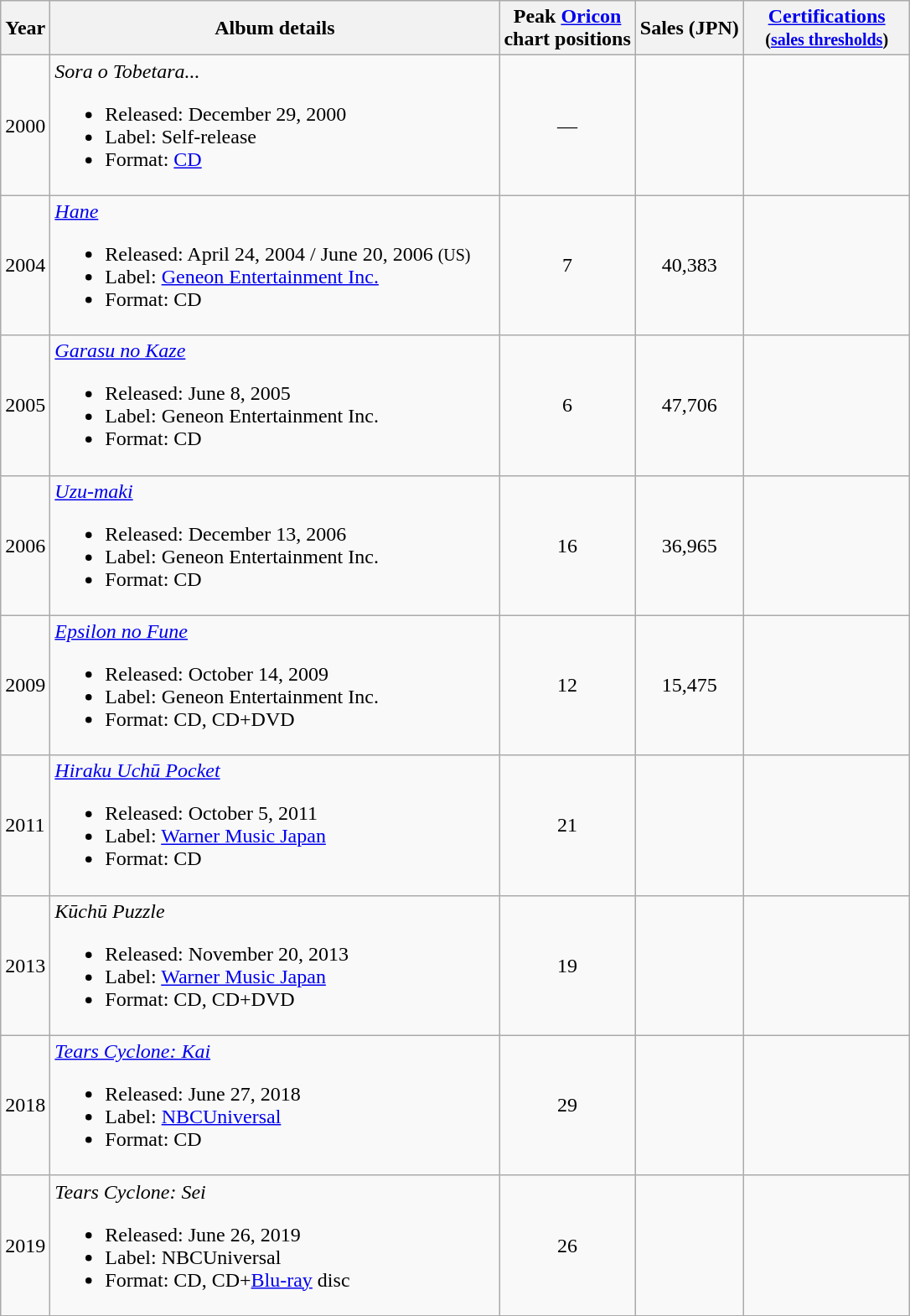<table class="wikitable" border="1">
<tr>
<th rowspan="1">Year</th>
<th rowspan="1" width="350">Album details</th>
<th colspan="1">Peak <a href='#'>Oricon</a><br> chart positions</th>
<th colspan="1">Sales (JPN)</th>
<th rowspan="1" width="125"><a href='#'>Certifications</a><br><small>(<a href='#'>sales thresholds</a>)</small></th>
</tr>
<tr>
<td>2000</td>
<td align="left"><em>Sora o Tobetara...</em><br><ul><li>Released: December 29, 2000</li><li>Label: Self-release</li><li>Format: <a href='#'>CD</a></li></ul></td>
<td align="center">—</td>
<td align="center"></td>
<td></td>
</tr>
<tr>
<td>2004</td>
<td align="left"><em><a href='#'>Hane</a></em><br><ul><li>Released: April 24, 2004 / June 20, 2006 <small>(US)</small></li><li>Label: <a href='#'>Geneon Entertainment Inc.</a></li><li>Format: CD</li></ul></td>
<td align="center">7</td>
<td align="center">40,383</td>
<td></td>
</tr>
<tr>
<td>2005</td>
<td align="left"><em><a href='#'>Garasu no Kaze</a></em><br><ul><li>Released: June 8, 2005</li><li>Label: Geneon Entertainment Inc.</li><li>Format: CD</li></ul></td>
<td align="center">6</td>
<td align="center">47,706</td>
<td></td>
</tr>
<tr>
<td>2006</td>
<td align="left"><em><a href='#'>Uzu-maki</a></em><br><ul><li>Released: December 13, 2006</li><li>Label: Geneon Entertainment Inc.</li><li>Format: CD</li></ul></td>
<td align="center">16</td>
<td align="center">36,965</td>
<td></td>
</tr>
<tr>
<td>2009</td>
<td align="left"><em><a href='#'>Epsilon no Fune</a></em><br><ul><li>Released: October 14, 2009</li><li>Label: Geneon Entertainment Inc.</li><li>Format: CD, CD+DVD</li></ul></td>
<td align="center">12</td>
<td align="center">15,475</td>
<td></td>
</tr>
<tr>
<td>2011</td>
<td align="left"><em><a href='#'>Hiraku Uchū Pocket</a></em><br><ul><li>Released: October 5, 2011</li><li>Label: <a href='#'>Warner Music Japan</a></li><li>Format: CD</li></ul></td>
<td align="center">21</td>
<td align="center"></td>
<td></td>
</tr>
<tr>
<td>2013</td>
<td align="left"><em>Kūchū Puzzle</em><br><ul><li>Released: November 20, 2013</li><li>Label: <a href='#'>Warner Music Japan</a></li><li>Format: CD, CD+DVD</li></ul></td>
<td align="center">19</td>
<td align="center"></td>
<td></td>
</tr>
<tr>
<td>2018</td>
<td align="left"><em><a href='#'>Tears Cyclone: Kai</a></em><br><ul><li>Released: June 27, 2018</li><li>Label: <a href='#'>NBCUniversal</a></li><li>Format: CD</li></ul></td>
<td align="center">29</td>
<td align="center"></td>
<td></td>
</tr>
<tr>
<td>2019</td>
<td align="left"><em>Tears Cyclone: Sei</em><br><ul><li>Released: June 26, 2019</li><li>Label: NBCUniversal</li><li>Format: CD, CD+<a href='#'>Blu-ray</a> disc</li></ul></td>
<td align="center">26</td>
<td align="center"></td>
<td></td>
</tr>
<tr>
</tr>
</table>
